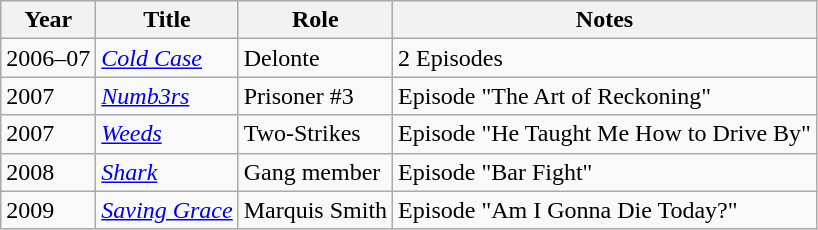<table class="wikitable sortable">
<tr>
<th>Year</th>
<th>Title</th>
<th>Role</th>
<th class="unsortable">Notes</th>
</tr>
<tr>
<td>2006–07</td>
<td><em><a href='#'>Cold Case</a></em></td>
<td>Delonte</td>
<td>2 Episodes</td>
</tr>
<tr>
<td>2007</td>
<td><em><a href='#'>Numb3rs</a></em></td>
<td>Prisoner #3</td>
<td>Episode "The Art of Reckoning"</td>
</tr>
<tr>
<td>2007</td>
<td><em><a href='#'>Weeds</a></em></td>
<td>Two-Strikes</td>
<td>Episode "He Taught Me How to Drive By"</td>
</tr>
<tr>
<td>2008</td>
<td><em><a href='#'>Shark</a></em></td>
<td>Gang member</td>
<td>Episode "Bar Fight"</td>
</tr>
<tr>
<td>2009</td>
<td><em><a href='#'>Saving Grace</a></em></td>
<td>Marquis Smith</td>
<td>Episode "Am I Gonna Die Today?"</td>
</tr>
</table>
